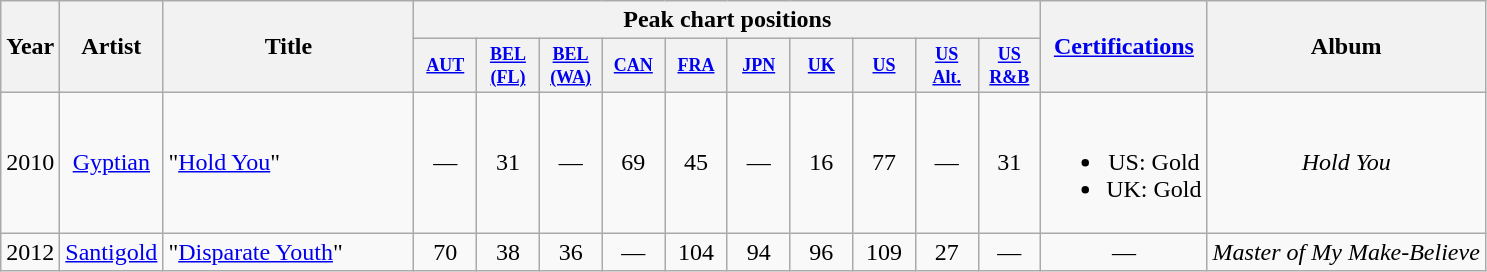<table class="wikitable sortable" style="text-align:center;">
<tr>
<th scope="col" rowspan="2">Year</th>
<th scope="col" rowspan="2">Artist</th>
<th scope="col" rowspan="2" style="width:10em;">Title</th>
<th scope="col" colspan="10">Peak chart positions</th>
<th scope="col" rowspan="2"><a href='#'>Certifications</a></th>
<th scope="col" rowspan="2">Album</th>
</tr>
<tr>
<th scope="col" style="width:3em;font-size:75%;"><a href='#'>AUT</a></th>
<th scope="col" style="width:3em;font-size:75%;"><a href='#'>BEL<br>(FL)</a></th>
<th scope="col" style="width:3em;font-size:75%;"><a href='#'>BEL (WA)</a></th>
<th scope="col" style="width:3em;font-size:75%;"><a href='#'>CAN</a></th>
<th scope="col" style="width:3em;font-size:75%;"><a href='#'>FRA</a></th>
<th scope="col" style="width:3em;font-size:75%;"><a href='#'>JPN</a></th>
<th scope="col" style="width:3em;font-size:75%;"><a href='#'>UK</a></th>
<th scope="col" style="width:3em;font-size:75%;"><a href='#'>US</a></th>
<th scope="col" style="width:3em;font-size:75%;"><a href='#'>US<br>Alt.</a></th>
<th scope="col" style="width:3em;font-size:75%;"><a href='#'>US R&B</a></th>
</tr>
<tr>
<td>2010</td>
<td><a href='#'>Gyptian</a></td>
<td align="left">"<a href='#'>Hold You</a>"</td>
<td align="center">—</td>
<td align="center">31</td>
<td align="center">—</td>
<td align="center">69</td>
<td align="center">45</td>
<td align="center">—</td>
<td align="center">16</td>
<td align="center">77</td>
<td align="center">—</td>
<td align="center">31</td>
<td><br><ul><li>US: Gold</li><li>UK: Gold</li></ul></td>
<td><em>Hold You</em></td>
</tr>
<tr>
<td>2012</td>
<td><a href='#'>Santigold</a></td>
<td align="left">"<a href='#'>Disparate Youth</a>"</td>
<td align="center">70</td>
<td align="center">38</td>
<td align="center">36</td>
<td align="center">—</td>
<td align="center">104</td>
<td align="center">94</td>
<td align="center">96</td>
<td align="center">109</td>
<td align="center">27</td>
<td align="center">—</td>
<td align="center">—</td>
<td><em>Master of My Make-Believe</em></td>
</tr>
</table>
